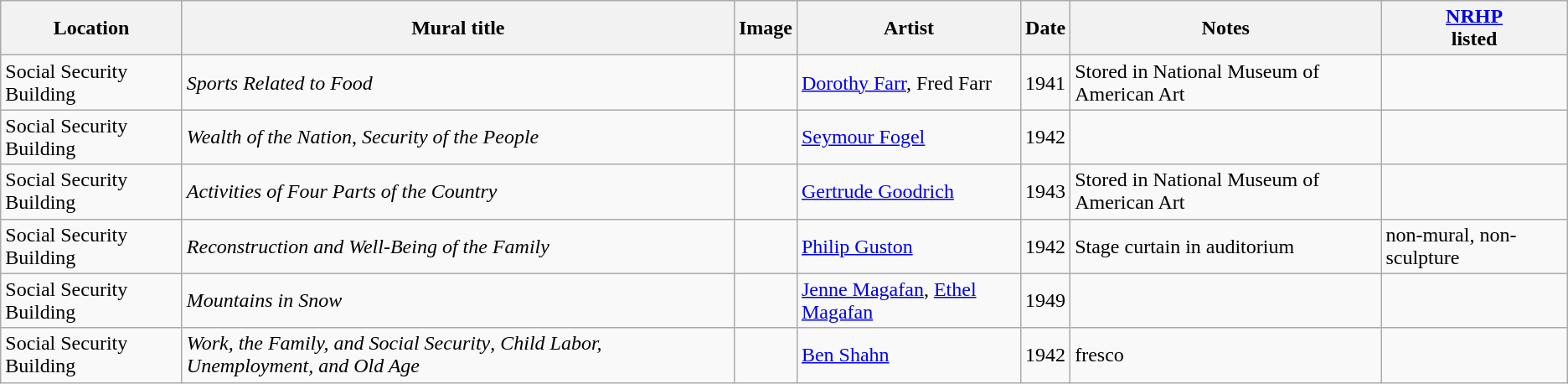<table class="wikitable sortable">
<tr>
<th>Location</th>
<th>Mural title</th>
<th>Image</th>
<th>Artist</th>
<th>Date</th>
<th>Notes</th>
<th><a href='#'>NRHP</a><br>listed</th>
</tr>
<tr>
<td>Social Security Building</td>
<td><em>Sports Related to Food</em></td>
<td></td>
<td><a href='#'>Dorothy Farr</a>, Fred Farr</td>
<td>1941</td>
<td>Stored in National Museum of American Art</td>
<td></td>
</tr>
<tr>
<td>Social Security Building</td>
<td><em>Wealth of the Nation</em>, <em>Security of the People</em></td>
<td></td>
<td><a href='#'>Seymour Fogel</a></td>
<td>1942</td>
<td></td>
<td></td>
</tr>
<tr>
<td>Social Security Building</td>
<td><em>Activities of Four Parts of the Country</em></td>
<td></td>
<td><a href='#'>Gertrude Goodrich</a></td>
<td>1943</td>
<td>Stored in National Museum of American Art</td>
<td></td>
</tr>
<tr>
<td>Social Security Building</td>
<td><em>Reconstruction and Well-Being of the Family</em></td>
<td></td>
<td><a href='#'>Philip Guston</a></td>
<td>1942</td>
<td>Stage curtain in auditorium</td>
<td>non-mural, non-sculpture</td>
</tr>
<tr>
<td>Social Security Building</td>
<td><em>Mountains in Snow</em></td>
<td></td>
<td><a href='#'>Jenne Magafan</a>, <a href='#'>Ethel Magafan</a></td>
<td>1949</td>
<td></td>
<td></td>
</tr>
<tr>
<td>Social Security Building</td>
<td><em>Work, the Family, and Social Security</em>, <em>Child Labor, Unemployment, and Old Age</em></td>
<td></td>
<td><a href='#'>Ben Shahn</a></td>
<td>1942</td>
<td>fresco</td>
<td></td>
</tr>
</table>
